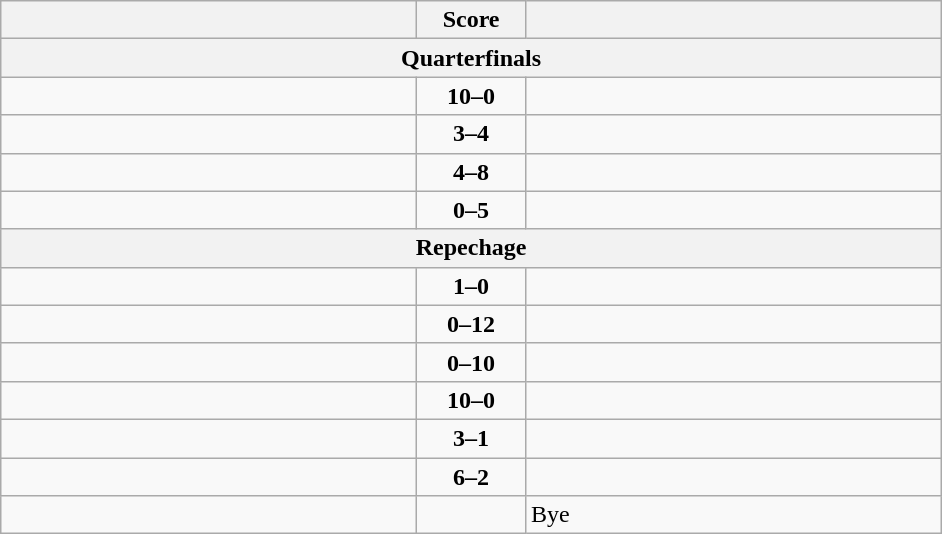<table class="wikitable" style="text-align: left;">
<tr>
<th align="right" width="270"></th>
<th width="65">Score</th>
<th align="left" width="270"></th>
</tr>
<tr>
<th colspan="3">Quarterfinals</th>
</tr>
<tr>
<td><strong></strong></td>
<td align=center><strong>10–0</strong></td>
<td></td>
</tr>
<tr>
<td></td>
<td align=center><strong>3–4</strong></td>
<td><strong></strong></td>
</tr>
<tr>
<td></td>
<td align=center><strong>4–8</strong></td>
<td><strong></strong></td>
</tr>
<tr>
<td></td>
<td align=center><strong>0–5</strong></td>
<td><strong></strong></td>
</tr>
<tr>
<th colspan="3">Repechage</th>
</tr>
<tr>
<td><strong></strong></td>
<td align=center><strong>1–0</strong></td>
<td></td>
</tr>
<tr>
<td></td>
<td align=center><strong>0–12</strong></td>
<td><strong></strong></td>
</tr>
<tr>
<td></td>
<td align=center><strong>0–10</strong></td>
<td><strong></strong></td>
</tr>
<tr>
<td><strong></strong></td>
<td align=center><strong>10–0</strong></td>
<td></td>
</tr>
<tr>
<td><strong></strong></td>
<td align=center><strong>3–1</strong></td>
<td></td>
</tr>
<tr>
<td><strong></strong></td>
<td align=center><strong>6–2</strong></td>
<td></td>
</tr>
<tr>
<td><strong></strong></td>
<td align=center></td>
<td>Bye</td>
</tr>
</table>
